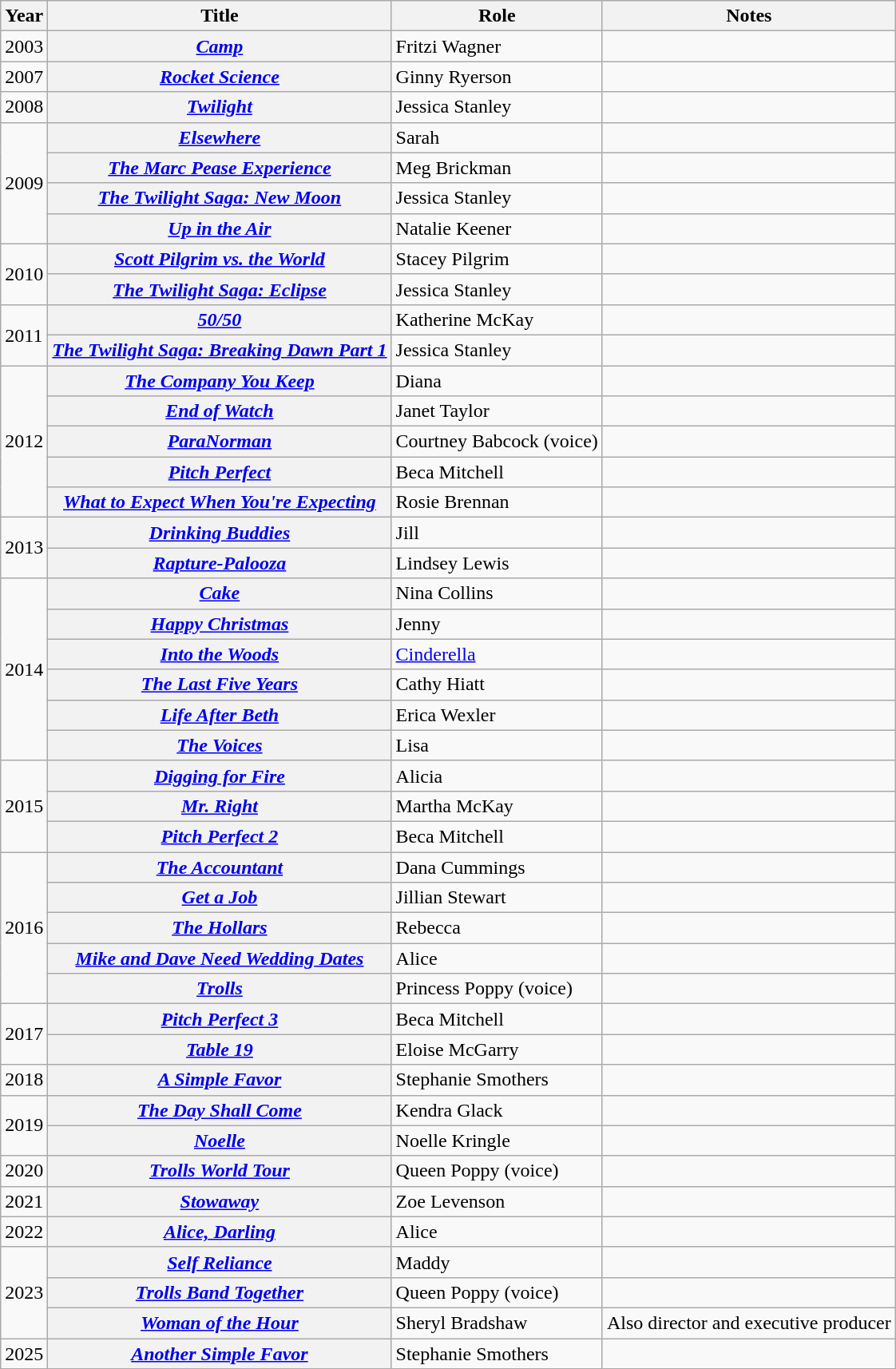<table class="wikitable plainrowheaders sortable">
<tr>
<th scope="col">Year</th>
<th scope="col">Title</th>
<th scope="col">Role</th>
<th scope="col" class="unsortable">Notes</th>
</tr>
<tr>
<td>2003</td>
<th scope="row"><em><a href='#'>Camp</a></em></th>
<td>Fritzi Wagner</td>
<td></td>
</tr>
<tr>
<td>2007</td>
<th scope="row"><em><a href='#'>Rocket Science</a></em></th>
<td>Ginny Ryerson</td>
<td></td>
</tr>
<tr>
<td>2008</td>
<th scope="row"><em><a href='#'>Twilight</a></em></th>
<td>Jessica Stanley</td>
<td></td>
</tr>
<tr>
<td rowspan="4">2009</td>
<th scope="row"><em><a href='#'>Elsewhere</a></em></th>
<td>Sarah</td>
<td></td>
</tr>
<tr>
<th scope="row" data-sort-value="Marc Pease Experience, The"><em><a href='#'>The Marc Pease Experience</a></em></th>
<td>Meg Brickman</td>
<td></td>
</tr>
<tr>
<th scope="row" data-sort-value="Twilight Saga: New Moon, The"><em><a href='#'>The Twilight Saga: New Moon</a></em></th>
<td>Jessica Stanley</td>
<td></td>
</tr>
<tr>
<th scope="row"><em><a href='#'>Up in the Air</a></em></th>
<td>Natalie Keener</td>
<td></td>
</tr>
<tr>
<td rowspan="2">2010</td>
<th scope="row"><em><a href='#'>Scott Pilgrim vs. the World</a></em></th>
<td>Stacey Pilgrim</td>
<td></td>
</tr>
<tr>
<th scope="row" data-sort-value="Twilight Saga: Eclipse, The"><em><a href='#'>The Twilight Saga: Eclipse</a></em></th>
<td>Jessica Stanley</td>
<td></td>
</tr>
<tr>
<td rowspan="2">2011</td>
<th scope="row" data-sort-value="Fifty-fifty"><em><a href='#'>50/50</a></em></th>
<td>Katherine McKay</td>
<td></td>
</tr>
<tr>
<th scope="row" data-sort-value="Twilight Saga: Breaking Dawn – Part 1, The"><em><a href='#'>The Twilight Saga: Breaking Dawn Part 1</a></em></th>
<td>Jessica Stanley</td>
<td></td>
</tr>
<tr>
<td rowspan="5">2012</td>
<th scope="row" data-sort-value="Company You Keep, The"><em><a href='#'>The Company You Keep</a></em></th>
<td>Diana</td>
<td></td>
</tr>
<tr>
<th scope="row"><em><a href='#'>End of Watch</a></em></th>
<td>Janet Taylor</td>
<td></td>
</tr>
<tr>
<th scope="row"><em><a href='#'>ParaNorman</a></em></th>
<td>Courtney Babcock (voice)</td>
<td></td>
</tr>
<tr>
<th scope="row"><em><a href='#'>Pitch Perfect</a></em></th>
<td>Beca Mitchell</td>
<td></td>
</tr>
<tr>
<th scope="row"><em><a href='#'>What to Expect When You're Expecting</a></em></th>
<td>Rosie Brennan</td>
<td></td>
</tr>
<tr>
<td rowspan="2">2013</td>
<th scope="row"><em><a href='#'>Drinking Buddies</a></em></th>
<td>Jill</td>
<td></td>
</tr>
<tr>
<th scope="row"><em><a href='#'>Rapture-Palooza</a></em></th>
<td>Lindsey Lewis</td>
<td></td>
</tr>
<tr>
<td rowspan="6">2014</td>
<th scope="row"><em><a href='#'>Cake</a></em></th>
<td>Nina Collins</td>
<td></td>
</tr>
<tr>
<th scope="row"><em><a href='#'>Happy Christmas</a></em></th>
<td>Jenny</td>
<td></td>
</tr>
<tr>
<th scope="row"><em><a href='#'>Into the Woods</a></em></th>
<td><a href='#'>Cinderella</a></td>
<td></td>
</tr>
<tr>
<th scope="row" data-sort-value="Last Five Years, The"><em><a href='#'>The Last Five Years</a></em></th>
<td>Cathy Hiatt</td>
<td></td>
</tr>
<tr>
<th scope="row"><em><a href='#'>Life After Beth</a></em></th>
<td>Erica Wexler</td>
<td></td>
</tr>
<tr>
<th scope="row" data-sort-value="Voices, The"><em><a href='#'>The Voices</a></em></th>
<td>Lisa</td>
<td></td>
</tr>
<tr>
<td rowspan="3">2015</td>
<th scope="row"><em><a href='#'>Digging for Fire</a></em></th>
<td>Alicia</td>
<td></td>
</tr>
<tr>
<th scope="row"><em><a href='#'>Mr. Right</a></em></th>
<td>Martha McKay</td>
<td></td>
</tr>
<tr>
<th scope="row"><em><a href='#'>Pitch Perfect 2</a></em></th>
<td>Beca Mitchell</td>
<td></td>
</tr>
<tr>
<td rowspan="5">2016</td>
<th scope="row" data-sort-value="Accountant, The"><em><a href='#'>The Accountant</a></em></th>
<td>Dana Cummings</td>
<td></td>
</tr>
<tr>
<th scope="row"><em><a href='#'>Get a Job</a></em></th>
<td>Jillian Stewart</td>
<td></td>
</tr>
<tr>
<th scope="row" data-sort-value="Hollars, The"><em><a href='#'>The Hollars</a></em></th>
<td>Rebecca</td>
<td></td>
</tr>
<tr>
<th scope="row"><em><a href='#'>Mike and Dave Need Wedding Dates</a></em></th>
<td>Alice</td>
<td></td>
</tr>
<tr>
<th scope="row"><em><a href='#'>Trolls</a></em></th>
<td>Princess Poppy (voice)</td>
<td></td>
</tr>
<tr>
<td rowspan="2">2017</td>
<th scope="row"><em><a href='#'>Pitch Perfect 3</a></em></th>
<td>Beca Mitchell</td>
<td></td>
</tr>
<tr>
<th scope="row"><em><a href='#'>Table 19</a></em></th>
<td>Eloise McGarry</td>
<td></td>
</tr>
<tr>
<td>2018</td>
<th scope="row" data-sort-value="Simple Favor, A"><em><a href='#'>A Simple Favor</a></em></th>
<td>Stephanie Smothers</td>
<td></td>
</tr>
<tr>
<td rowspan="2">2019</td>
<th scope="row" data-sort-value="Day Shall Come, The"><em><a href='#'>The Day Shall Come</a></em></th>
<td>Kendra Glack</td>
<td></td>
</tr>
<tr>
<th scope="row"><em><a href='#'>Noelle</a></em></th>
<td>Noelle Kringle</td>
<td></td>
</tr>
<tr>
<td>2020</td>
<th scope="row"><em><a href='#'>Trolls World Tour</a></em></th>
<td>Queen Poppy (voice)</td>
<td></td>
</tr>
<tr>
<td>2021</td>
<th scope="row"><em><a href='#'>Stowaway</a></em></th>
<td>Zoe Levenson</td>
<td></td>
</tr>
<tr>
<td>2022</td>
<th scope="row"><em><a href='#'>Alice, Darling</a></em></th>
<td>Alice</td>
<td></td>
</tr>
<tr>
<td rowspan="3">2023</td>
<th scope="row"><em><a href='#'>Self Reliance</a></em></th>
<td>Maddy</td>
<td></td>
</tr>
<tr>
<th scope="row"><em><a href='#'>Trolls Band Together</a></em></th>
<td>Queen Poppy (voice)</td>
<td></td>
</tr>
<tr>
<th scope="row"><em><a href='#'>Woman of the Hour</a></em></th>
<td>Sheryl Bradshaw</td>
<td>Also director and executive producer</td>
</tr>
<tr>
<td>2025</td>
<th scope="row"><em><a href='#'>Another Simple Favor</a></em></th>
<td>Stephanie Smothers</td>
<td></td>
</tr>
</table>
